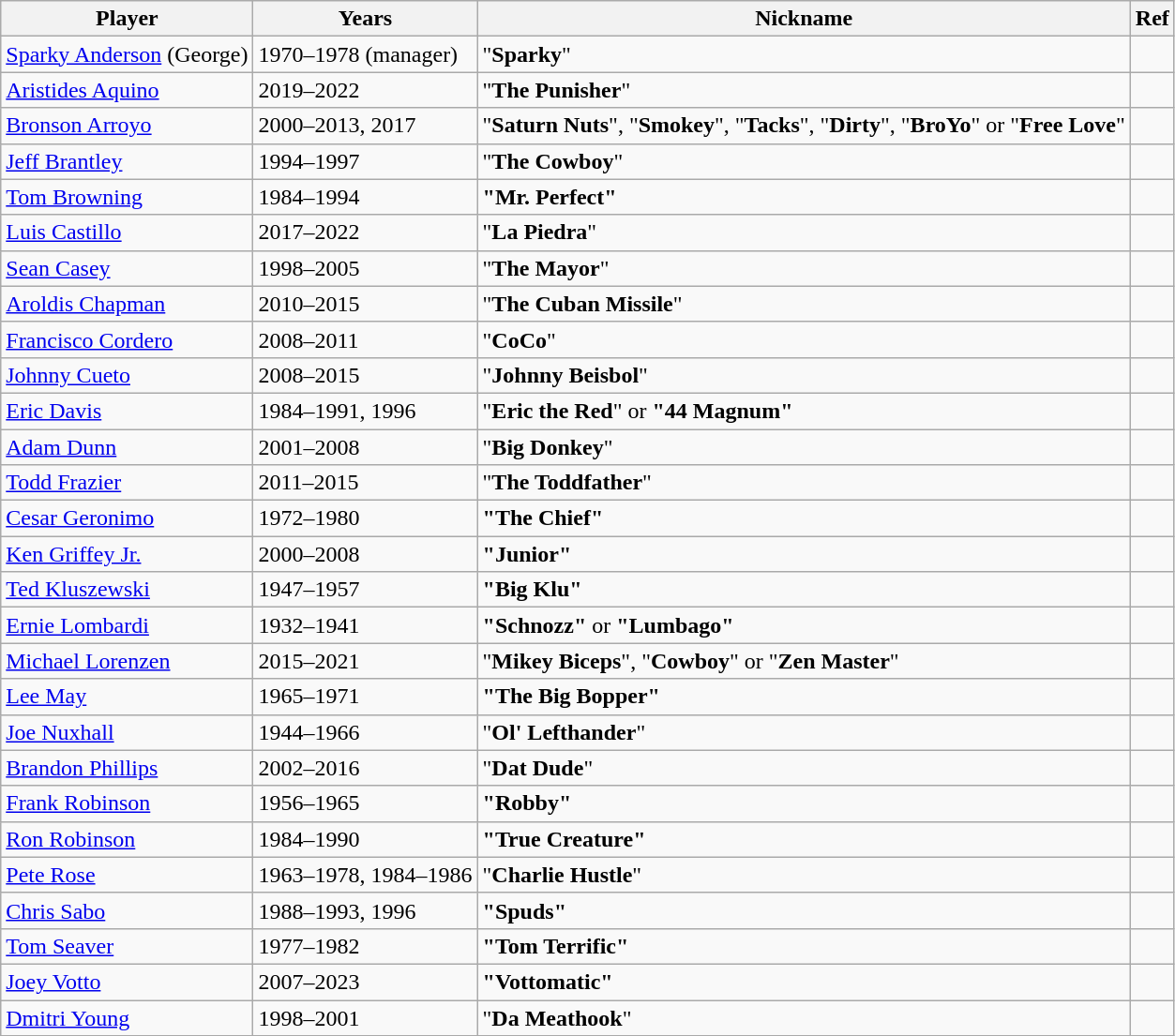<table class="wikitable sortable">
<tr>
<th>Player</th>
<th>Years</th>
<th>Nickname</th>
<th>Ref</th>
</tr>
<tr>
<td><a href='#'>Sparky Anderson</a> (George)</td>
<td>1970–1978 (manager)</td>
<td>"<strong>Sparky</strong>"</td>
<td></td>
</tr>
<tr>
<td><a href='#'>Aristides Aquino</a></td>
<td>2019–2022</td>
<td>"<strong>The Punisher</strong>"</td>
<td></td>
</tr>
<tr>
<td><a href='#'>Bronson Arroyo</a></td>
<td>2000–2013, 2017</td>
<td>"<strong>Saturn Nuts</strong>", "<strong>Smokey</strong>", "<strong>Tacks</strong>", "<strong>Dirty</strong>", "<strong>BroYo</strong>" or "<strong>Free Love</strong>"</td>
<td></td>
</tr>
<tr>
<td><a href='#'>Jeff Brantley</a></td>
<td>1994–1997</td>
<td>"<strong>The Cowboy</strong>"</td>
<td></td>
</tr>
<tr>
<td><a href='#'>Tom Browning</a></td>
<td>1984–1994</td>
<td><strong>"Mr. Perfect"</strong></td>
<td></td>
</tr>
<tr>
<td><a href='#'>Luis Castillo</a></td>
<td>2017–2022</td>
<td>"<strong>La Piedra</strong>"</td>
<td></td>
</tr>
<tr>
<td><a href='#'>Sean Casey</a></td>
<td>1998–2005</td>
<td>"<strong>The Mayor</strong>"</td>
<td></td>
</tr>
<tr>
<td><a href='#'>Aroldis Chapman</a></td>
<td>2010–2015</td>
<td>"<strong>The Cuban Missile</strong>"</td>
<td></td>
</tr>
<tr>
<td><a href='#'>Francisco Cordero</a></td>
<td>2008–2011</td>
<td>"<strong>CoCo</strong>"</td>
<td></td>
</tr>
<tr>
<td><a href='#'>Johnny Cueto</a></td>
<td>2008–2015</td>
<td>"<strong>Johnny Beisbol</strong>"</td>
<td></td>
</tr>
<tr>
<td><a href='#'>Eric Davis</a></td>
<td>1984–1991, 1996</td>
<td>"<strong>Eric the Red</strong>" or <strong>"44 Magnum"</strong></td>
<td></td>
</tr>
<tr>
<td><a href='#'>Adam Dunn</a></td>
<td>2001–2008</td>
<td>"<strong>Big Donkey</strong>"</td>
<td></td>
</tr>
<tr>
<td><a href='#'>Todd Frazier</a></td>
<td>2011–2015</td>
<td>"<strong>The Toddfather</strong>"</td>
<td></td>
</tr>
<tr>
<td><a href='#'>Cesar Geronimo</a></td>
<td>1972–1980</td>
<td><strong>"The Chief"</strong></td>
<td></td>
</tr>
<tr>
<td><a href='#'>Ken Griffey Jr.</a></td>
<td>2000–2008</td>
<td><strong>"Junior"</strong></td>
<td></td>
</tr>
<tr>
<td><a href='#'>Ted Kluszewski</a></td>
<td>1947–1957</td>
<td><strong>"Big Klu"</strong></td>
<td></td>
</tr>
<tr>
<td><a href='#'>Ernie Lombardi</a></td>
<td>1932–1941</td>
<td><strong>"Schnozz"</strong> or <strong>"Lumbago"</strong></td>
<td></td>
</tr>
<tr>
<td><a href='#'>Michael Lorenzen</a></td>
<td>2015–2021</td>
<td>"<strong>Mikey Biceps</strong>", "<strong>Cowboy</strong>" or "<strong>Zen Master</strong>"</td>
<td></td>
</tr>
<tr>
<td><a href='#'>Lee May</a></td>
<td>1965–1971</td>
<td><strong>"The Big Bopper"</strong></td>
<td></td>
</tr>
<tr>
<td><a href='#'>Joe Nuxhall</a></td>
<td>1944–1966</td>
<td>"<strong>Ol' Lefthander</strong>"</td>
<td></td>
</tr>
<tr>
<td><a href='#'>Brandon Phillips</a></td>
<td>2002–2016</td>
<td>"<strong>Dat Dude</strong>"</td>
<td></td>
</tr>
<tr>
<td><a href='#'>Frank Robinson</a></td>
<td>1956–1965</td>
<td><strong>"Robby"</strong></td>
<td></td>
</tr>
<tr>
<td><a href='#'>Ron Robinson</a></td>
<td>1984–1990</td>
<td><strong>"True Creature"</strong></td>
<td></td>
</tr>
<tr>
<td><a href='#'>Pete Rose</a></td>
<td>1963–1978, 1984–1986</td>
<td>"<strong>Charlie Hustle</strong>"</td>
<td></td>
</tr>
<tr>
<td><a href='#'>Chris Sabo</a></td>
<td>1988–1993, 1996</td>
<td><strong>"Spuds"</strong></td>
<td></td>
</tr>
<tr>
<td><a href='#'>Tom Seaver</a></td>
<td>1977–1982</td>
<td><strong>"Tom Terrific"</strong></td>
<td></td>
</tr>
<tr>
<td><a href='#'>Joey Votto</a></td>
<td>2007–2023</td>
<td><strong>"Vottomatic"</strong></td>
<td></td>
</tr>
<tr>
<td><a href='#'>Dmitri Young</a></td>
<td>1998–2001</td>
<td>"<strong>Da Meathook</strong>"</td>
<td></td>
</tr>
</table>
